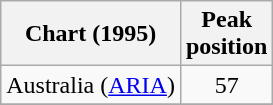<table class="wikitable sortable">
<tr>
<th scope="col">Chart (1995)</th>
<th scope="col">Peak<br>position</th>
</tr>
<tr>
<td>Australia (<a href='#'>ARIA</a>)</td>
<td align="center">57</td>
</tr>
<tr>
</tr>
<tr>
</tr>
<tr>
</tr>
<tr>
</tr>
<tr>
</tr>
</table>
